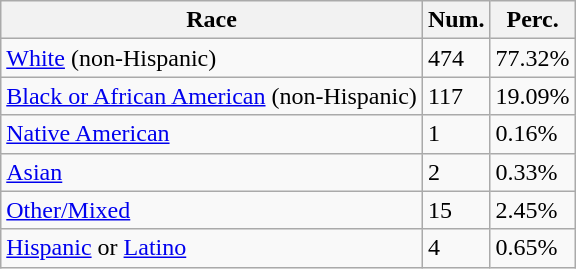<table class="wikitable">
<tr>
<th>Race</th>
<th>Num.</th>
<th>Perc.</th>
</tr>
<tr>
<td><a href='#'>White</a> (non-Hispanic)</td>
<td>474</td>
<td>77.32%</td>
</tr>
<tr>
<td><a href='#'>Black or African American</a> (non-Hispanic)</td>
<td>117</td>
<td>19.09%</td>
</tr>
<tr>
<td><a href='#'>Native American</a></td>
<td>1</td>
<td>0.16%</td>
</tr>
<tr>
<td><a href='#'>Asian</a></td>
<td>2</td>
<td>0.33%</td>
</tr>
<tr>
<td><a href='#'>Other/Mixed</a></td>
<td>15</td>
<td>2.45%</td>
</tr>
<tr>
<td><a href='#'>Hispanic</a> or <a href='#'>Latino</a></td>
<td>4</td>
<td>0.65%</td>
</tr>
</table>
